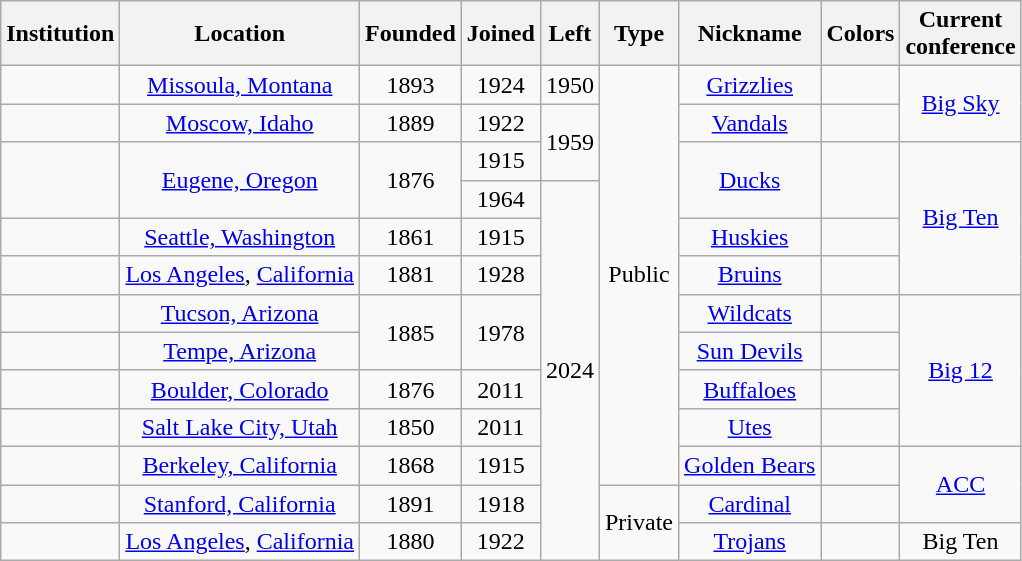<table class="wikitable sortable" style="text-align:center">
<tr>
<th>Institution</th>
<th>Location</th>
<th>Founded</th>
<th>Joined</th>
<th>Left</th>
<th>Type</th>
<th>Nickname</th>
<th class="unsortable">Colors</th>
<th>Current<br>conference</th>
</tr>
<tr>
<td></td>
<td><a href='#'>Missoula, Montana</a></td>
<td>1893</td>
<td>1924</td>
<td>1950</td>
<td rowspan="11">Public</td>
<td><a href='#'>Grizzlies</a></td>
<td></td>
<td rowspan="2"><a href='#'>Big Sky</a></td>
</tr>
<tr>
<td></td>
<td><a href='#'>Moscow, Idaho</a></td>
<td>1889</td>
<td>1922</td>
<td rowspan="2">1959</td>
<td><a href='#'>Vandals</a></td>
<td></td>
</tr>
<tr>
<td rowspan="2"></td>
<td rowspan="2"><a href='#'>Eugene, Oregon</a></td>
<td rowspan="2">1876</td>
<td>1915</td>
<td rowspan="2"><a href='#'>Ducks</a></td>
<td rowspan="2"></td>
<td rowspan="4"><a href='#'>Big Ten</a></td>
</tr>
<tr>
<td>1964</td>
<td rowspan="10">2024</td>
</tr>
<tr>
<td></td>
<td><a href='#'>Seattle, Washington</a></td>
<td>1861</td>
<td>1915</td>
<td><a href='#'>Huskies</a></td>
<td></td>
</tr>
<tr>
<td></td>
<td><a href='#'>Los Angeles</a>, <a href='#'>California</a></td>
<td>1881</td>
<td>1928</td>
<td><a href='#'>Bruins</a></td>
<td></td>
</tr>
<tr>
<td></td>
<td><a href='#'>Tucson, Arizona</a></td>
<td rowspan="2">1885</td>
<td rowspan="2">1978</td>
<td><a href='#'>Wildcats</a></td>
<td></td>
<td rowspan="4"><a href='#'>Big 12</a></td>
</tr>
<tr>
<td></td>
<td><a href='#'>Tempe, Arizona</a></td>
<td><a href='#'>Sun Devils</a></td>
<td></td>
</tr>
<tr>
<td></td>
<td><a href='#'>Boulder, Colorado</a></td>
<td>1876</td>
<td>2011</td>
<td><a href='#'>Buffaloes</a></td>
<td></td>
</tr>
<tr>
<td></td>
<td><a href='#'>Salt Lake City, Utah</a></td>
<td>1850</td>
<td>2011</td>
<td><a href='#'>Utes</a></td>
<td></td>
</tr>
<tr>
<td></td>
<td><a href='#'>Berkeley, California</a></td>
<td>1868</td>
<td>1915</td>
<td><a href='#'>Golden Bears</a></td>
<td></td>
<td rowspan="2"><a href='#'>ACC</a></td>
</tr>
<tr>
<td></td>
<td><a href='#'>Stanford, California</a></td>
<td>1891</td>
<td>1918</td>
<td rowspan="2">Private</td>
<td><a href='#'>Cardinal</a></td>
<td></td>
</tr>
<tr>
<td></td>
<td><a href='#'>Los Angeles</a>, <a href='#'>California</a></td>
<td>1880</td>
<td>1922</td>
<td><a href='#'>Trojans</a></td>
<td></td>
<td>Big Ten</td>
</tr>
</table>
